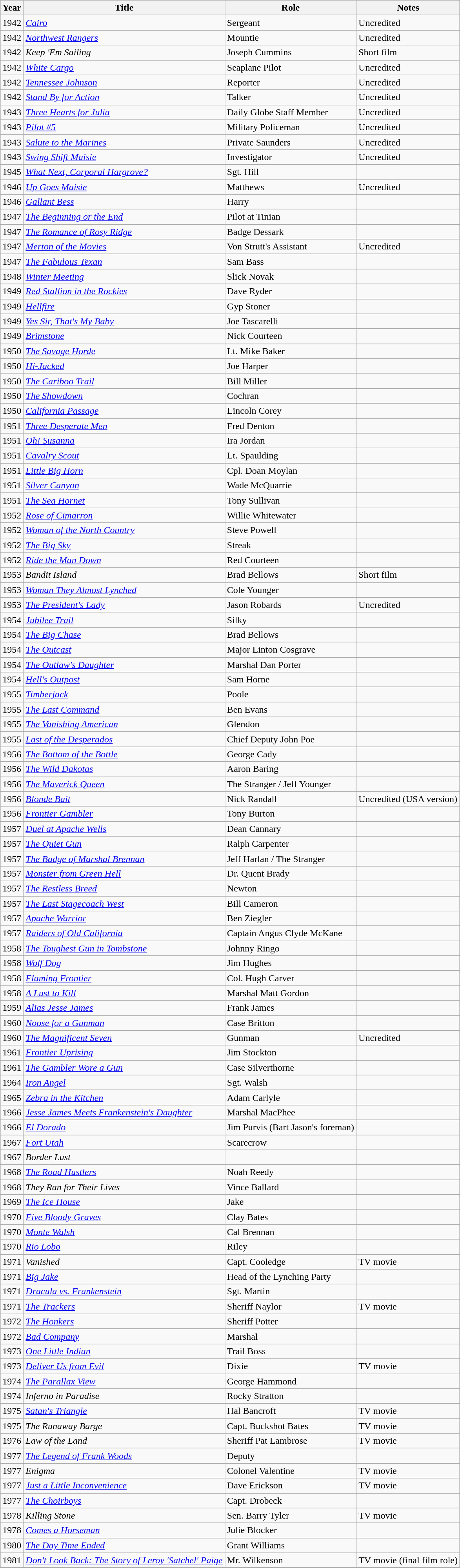<table class="wikitable sortable">
<tr>
<th>Year</th>
<th>Title</th>
<th>Role</th>
<th class="unsortable">Notes</th>
</tr>
<tr>
<td>1942</td>
<td><em><a href='#'>Cairo</a></em></td>
<td>Sergeant</td>
<td>Uncredited</td>
</tr>
<tr>
<td>1942</td>
<td><em><a href='#'>Northwest Rangers</a></em></td>
<td>Mountie</td>
<td>Uncredited</td>
</tr>
<tr>
<td>1942</td>
<td><em>Keep 'Em Sailing</em></td>
<td>Joseph Cummins</td>
<td>Short film</td>
</tr>
<tr>
<td>1942</td>
<td><em><a href='#'>White Cargo</a></em></td>
<td>Seaplane Pilot</td>
<td>Uncredited</td>
</tr>
<tr>
<td>1942</td>
<td><em><a href='#'>Tennessee Johnson</a></em></td>
<td>Reporter</td>
<td>Uncredited</td>
</tr>
<tr>
<td>1942</td>
<td><em><a href='#'>Stand By for Action</a></em></td>
<td>Talker</td>
<td>Uncredited</td>
</tr>
<tr>
<td>1943</td>
<td><em><a href='#'>Three Hearts for Julia</a></em></td>
<td>Daily Globe Staff Member</td>
<td>Uncredited</td>
</tr>
<tr>
<td>1943</td>
<td><em><a href='#'>Pilot #5</a></em></td>
<td>Military Policeman</td>
<td>Uncredited</td>
</tr>
<tr>
<td>1943</td>
<td><em><a href='#'>Salute to the Marines</a></em></td>
<td>Private Saunders</td>
<td>Uncredited</td>
</tr>
<tr>
<td>1943</td>
<td><em><a href='#'>Swing Shift Maisie</a></em></td>
<td>Investigator</td>
<td>Uncredited</td>
</tr>
<tr>
<td>1945</td>
<td><em><a href='#'>What Next, Corporal Hargrove?</a></em></td>
<td>Sgt. Hill</td>
<td></td>
</tr>
<tr>
<td>1946</td>
<td><em><a href='#'>Up Goes Maisie</a></em></td>
<td>Matthews</td>
<td>Uncredited</td>
</tr>
<tr>
<td>1946</td>
<td><em><a href='#'>Gallant Bess</a></em></td>
<td>Harry</td>
<td></td>
</tr>
<tr>
<td>1947</td>
<td><em><a href='#'>The Beginning or the End</a></em></td>
<td>Pilot at Tinian</td>
<td></td>
</tr>
<tr>
<td>1947</td>
<td><em><a href='#'>The Romance of Rosy Ridge</a></em></td>
<td>Badge Dessark</td>
<td></td>
</tr>
<tr>
<td>1947</td>
<td><em><a href='#'>Merton of the Movies</a></em></td>
<td>Von Strutt's Assistant</td>
<td>Uncredited</td>
</tr>
<tr>
<td>1947</td>
<td><em><a href='#'>The Fabulous Texan</a></em></td>
<td>Sam Bass</td>
<td></td>
</tr>
<tr>
<td>1948</td>
<td><em><a href='#'>Winter Meeting</a></em></td>
<td>Slick Novak</td>
<td></td>
</tr>
<tr>
<td>1949</td>
<td><em><a href='#'>Red Stallion in the Rockies</a></em></td>
<td>Dave Ryder</td>
<td></td>
</tr>
<tr>
<td>1949</td>
<td><em><a href='#'>Hellfire</a></em></td>
<td>Gyp Stoner</td>
<td></td>
</tr>
<tr>
<td>1949</td>
<td><em><a href='#'>Yes Sir, That's My Baby</a></em></td>
<td>Joe Tascarelli</td>
<td></td>
</tr>
<tr>
<td>1949</td>
<td><em><a href='#'>Brimstone</a></em></td>
<td>Nick Courteen</td>
<td></td>
</tr>
<tr>
<td>1950</td>
<td><em><a href='#'>The Savage Horde</a></em></td>
<td>Lt. Mike Baker</td>
<td></td>
</tr>
<tr>
<td>1950</td>
<td><em><a href='#'>Hi-Jacked</a></em></td>
<td>Joe Harper</td>
<td></td>
</tr>
<tr>
<td>1950</td>
<td><em><a href='#'>The Cariboo Trail</a></em></td>
<td>Bill Miller</td>
<td></td>
</tr>
<tr>
<td>1950</td>
<td><em><a href='#'>The Showdown</a></em></td>
<td>Cochran</td>
<td></td>
</tr>
<tr>
<td>1950</td>
<td><em><a href='#'>California Passage</a></em></td>
<td>Lincoln Corey</td>
<td></td>
</tr>
<tr>
<td>1951</td>
<td><em><a href='#'>Three Desperate Men</a></em></td>
<td>Fred Denton</td>
<td></td>
</tr>
<tr>
<td>1951</td>
<td><em><a href='#'>Oh! Susanna</a></em></td>
<td>Ira Jordan</td>
<td></td>
</tr>
<tr>
<td>1951</td>
<td><em><a href='#'>Cavalry Scout</a></em></td>
<td>Lt. Spaulding</td>
<td></td>
</tr>
<tr>
<td>1951</td>
<td><em><a href='#'>Little Big Horn</a></em></td>
<td>Cpl. Doan Moylan</td>
<td></td>
</tr>
<tr>
<td>1951</td>
<td><em><a href='#'>Silver Canyon</a></em></td>
<td>Wade McQuarrie</td>
<td></td>
</tr>
<tr>
<td>1951</td>
<td><em><a href='#'>The Sea Hornet</a></em></td>
<td>Tony Sullivan</td>
<td></td>
</tr>
<tr>
<td>1952</td>
<td><em><a href='#'>Rose of Cimarron</a></em></td>
<td>Willie Whitewater</td>
<td></td>
</tr>
<tr>
<td>1952</td>
<td><em><a href='#'>Woman of the North Country</a></em></td>
<td>Steve Powell</td>
<td></td>
</tr>
<tr>
<td>1952</td>
<td><em><a href='#'>The Big Sky</a></em></td>
<td>Streak</td>
<td></td>
</tr>
<tr>
<td>1952</td>
<td><em><a href='#'>Ride the Man Down</a></em></td>
<td>Red Courteen</td>
<td></td>
</tr>
<tr>
<td>1953</td>
<td><em>Bandit Island</em></td>
<td>Brad Bellows</td>
<td>Short film</td>
</tr>
<tr>
<td>1953</td>
<td><em><a href='#'>Woman They Almost Lynched</a></em></td>
<td>Cole Younger</td>
<td></td>
</tr>
<tr>
<td>1953</td>
<td><em><a href='#'>The President's Lady</a></em></td>
<td>Jason Robards</td>
<td>Uncredited</td>
</tr>
<tr>
<td>1954</td>
<td><em><a href='#'>Jubilee Trail</a></em></td>
<td>Silky</td>
<td></td>
</tr>
<tr>
<td>1954</td>
<td><em><a href='#'>The Big Chase</a></em></td>
<td>Brad Bellows</td>
<td></td>
</tr>
<tr>
<td>1954</td>
<td><em><a href='#'>The Outcast</a></em></td>
<td>Major Linton Cosgrave</td>
<td></td>
</tr>
<tr>
<td>1954</td>
<td><em><a href='#'>The Outlaw's Daughter</a></em></td>
<td>Marshal Dan Porter</td>
<td></td>
</tr>
<tr>
<td>1954</td>
<td><em><a href='#'>Hell's Outpost</a></em></td>
<td>Sam Horne</td>
<td></td>
</tr>
<tr>
<td>1955</td>
<td><em><a href='#'>Timberjack</a></em></td>
<td>Poole</td>
<td></td>
</tr>
<tr>
<td>1955</td>
<td><em><a href='#'>The Last Command</a></em></td>
<td>Ben Evans</td>
<td></td>
</tr>
<tr>
<td>1955</td>
<td><em><a href='#'>The Vanishing American</a></em></td>
<td>Glendon</td>
<td></td>
</tr>
<tr>
<td>1955</td>
<td><em><a href='#'>Last of the Desperados</a></em></td>
<td>Chief Deputy John Poe</td>
<td></td>
</tr>
<tr>
<td>1956</td>
<td><em><a href='#'>The Bottom of the Bottle</a></em></td>
<td>George Cady</td>
<td></td>
</tr>
<tr>
<td>1956</td>
<td><em><a href='#'>The Wild Dakotas</a></em></td>
<td>Aaron Baring</td>
<td></td>
</tr>
<tr>
<td>1956</td>
<td><em><a href='#'>The Maverick Queen</a></em></td>
<td>The Stranger / Jeff Younger</td>
<td></td>
</tr>
<tr>
<td>1956</td>
<td><em><a href='#'>Blonde Bait</a></em></td>
<td>Nick Randall</td>
<td>Uncredited (USA version)</td>
</tr>
<tr>
<td>1956</td>
<td><em><a href='#'>Frontier Gambler</a></em></td>
<td>Tony Burton</td>
<td></td>
</tr>
<tr>
<td>1957</td>
<td><em><a href='#'>Duel at Apache Wells</a></em></td>
<td>Dean Cannary</td>
<td></td>
</tr>
<tr>
<td>1957</td>
<td><em><a href='#'>The Quiet Gun</a></em></td>
<td>Ralph Carpenter</td>
<td></td>
</tr>
<tr>
<td>1957</td>
<td><em><a href='#'>The Badge of Marshal Brennan</a></em></td>
<td>Jeff Harlan / The Stranger</td>
<td></td>
</tr>
<tr>
<td>1957</td>
<td><em><a href='#'>Monster from Green Hell</a></em></td>
<td>Dr. Quent Brady</td>
<td></td>
</tr>
<tr>
<td>1957</td>
<td><em><a href='#'>The Restless Breed</a></em></td>
<td>Newton</td>
<td></td>
</tr>
<tr>
<td>1957</td>
<td><em><a href='#'>The Last Stagecoach West</a></em></td>
<td>Bill Cameron</td>
<td></td>
</tr>
<tr>
<td>1957</td>
<td><em><a href='#'>Apache Warrior</a></em></td>
<td>Ben Ziegler</td>
<td></td>
</tr>
<tr>
<td>1957</td>
<td><em><a href='#'>Raiders of Old California</a></em></td>
<td>Captain Angus Clyde McKane</td>
<td></td>
</tr>
<tr>
<td>1958</td>
<td><em><a href='#'>The Toughest Gun in Tombstone</a></em></td>
<td>Johnny Ringo</td>
<td></td>
</tr>
<tr>
<td>1958</td>
<td><em><a href='#'>Wolf Dog</a></em></td>
<td>Jim Hughes</td>
<td></td>
</tr>
<tr>
<td>1958</td>
<td><em><a href='#'>Flaming Frontier</a></em></td>
<td>Col. Hugh Carver</td>
<td></td>
</tr>
<tr>
<td>1958</td>
<td><em><a href='#'>A Lust to Kill</a></em></td>
<td>Marshal Matt Gordon</td>
<td></td>
</tr>
<tr>
<td>1959</td>
<td><em><a href='#'>Alias Jesse James</a></em></td>
<td>Frank James</td>
<td></td>
</tr>
<tr>
<td>1960</td>
<td><em><a href='#'>Noose for a Gunman</a></em></td>
<td>Case Britton</td>
<td></td>
</tr>
<tr>
<td>1960</td>
<td><em><a href='#'>The Magnificent Seven</a></em></td>
<td>Gunman</td>
<td>Uncredited</td>
</tr>
<tr>
<td>1961</td>
<td><em><a href='#'>Frontier Uprising</a></em></td>
<td>Jim Stockton</td>
<td></td>
</tr>
<tr>
<td>1961</td>
<td><em><a href='#'>The Gambler Wore a Gun</a></em></td>
<td>Case Silverthorne</td>
<td></td>
</tr>
<tr>
<td>1964</td>
<td><em><a href='#'>Iron Angel</a></em></td>
<td>Sgt. Walsh</td>
<td></td>
</tr>
<tr>
<td>1965</td>
<td><em><a href='#'>Zebra in the Kitchen</a></em></td>
<td>Adam Carlyle</td>
<td></td>
</tr>
<tr>
<td>1966</td>
<td><em><a href='#'>Jesse James Meets Frankenstein's Daughter</a></em></td>
<td>Marshal MacPhee</td>
<td></td>
</tr>
<tr>
<td>1966</td>
<td><em><a href='#'>El Dorado</a></em></td>
<td>Jim Purvis (Bart Jason's foreman)</td>
<td></td>
</tr>
<tr>
<td>1967</td>
<td><em><a href='#'>Fort Utah</a></em></td>
<td>Scarecrow</td>
<td></td>
</tr>
<tr>
<td>1967</td>
<td><em>Border Lust</em></td>
<td></td>
<td></td>
</tr>
<tr>
<td>1968</td>
<td><em><a href='#'>The Road Hustlers</a></em></td>
<td>Noah Reedy</td>
<td></td>
</tr>
<tr>
<td>1968</td>
<td><em>They Ran for Their Lives</em></td>
<td>Vince Ballard</td>
<td></td>
</tr>
<tr>
<td>1969</td>
<td><em><a href='#'>The Ice House</a></em></td>
<td>Jake</td>
<td></td>
</tr>
<tr>
<td>1970</td>
<td><em><a href='#'>Five Bloody Graves</a></em></td>
<td>Clay Bates</td>
<td></td>
</tr>
<tr>
<td>1970</td>
<td><em><a href='#'>Monte Walsh</a></em></td>
<td>Cal Brennan</td>
<td></td>
</tr>
<tr>
<td>1970</td>
<td><em><a href='#'>Rio Lobo</a></em></td>
<td>Riley</td>
<td></td>
</tr>
<tr>
<td>1971</td>
<td><em>Vanished</em></td>
<td>Capt. Cooledge</td>
<td>TV movie</td>
</tr>
<tr>
<td>1971</td>
<td><em><a href='#'>Big Jake</a></em></td>
<td>Head of the Lynching Party</td>
<td></td>
</tr>
<tr>
<td>1971</td>
<td><em><a href='#'>Dracula vs. Frankenstein</a></em></td>
<td>Sgt. Martin</td>
<td></td>
</tr>
<tr>
<td>1971</td>
<td><em><a href='#'>The Trackers</a></em></td>
<td>Sheriff Naylor</td>
<td>TV movie</td>
</tr>
<tr>
<td>1972</td>
<td><em><a href='#'>The Honkers</a></em></td>
<td>Sheriff Potter</td>
<td></td>
</tr>
<tr>
<td>1972</td>
<td><em><a href='#'>Bad Company</a></em></td>
<td>Marshal</td>
<td></td>
</tr>
<tr>
<td>1973</td>
<td><em><a href='#'>One Little Indian</a></em></td>
<td>Trail Boss</td>
<td></td>
</tr>
<tr>
<td>1973</td>
<td><em><a href='#'>Deliver Us from Evil</a></em></td>
<td>Dixie</td>
<td>TV movie</td>
</tr>
<tr>
<td>1974</td>
<td><em><a href='#'>The Parallax View</a></em></td>
<td>George Hammond</td>
<td></td>
</tr>
<tr>
<td>1974</td>
<td><em>Inferno in Paradise</em></td>
<td>Rocky Stratton</td>
<td></td>
</tr>
<tr>
<td>1975</td>
<td><em><a href='#'>Satan's Triangle</a></em></td>
<td>Hal Bancroft</td>
<td>TV movie</td>
</tr>
<tr>
<td>1975</td>
<td><em>The Runaway Barge</em></td>
<td>Capt. Buckshot Bates</td>
<td>TV movie</td>
</tr>
<tr>
<td>1976</td>
<td><em>Law of the Land</em></td>
<td>Sheriff Pat Lambrose</td>
<td>TV movie</td>
</tr>
<tr>
<td>1977</td>
<td><em><a href='#'>The Legend of Frank Woods</a></em></td>
<td>Deputy</td>
<td></td>
</tr>
<tr>
<td>1977</td>
<td><em>Enigma</em></td>
<td>Colonel Valentine</td>
<td>TV movie</td>
</tr>
<tr>
<td>1977</td>
<td><em><a href='#'>Just a Little Inconvenience</a></em></td>
<td>Dave Erickson</td>
<td>TV movie</td>
</tr>
<tr>
<td>1977</td>
<td><em><a href='#'>The Choirboys</a></em></td>
<td>Capt. Drobeck</td>
<td></td>
</tr>
<tr>
<td>1978</td>
<td><em>Killing Stone</em></td>
<td>Sen. Barry Tyler</td>
<td>TV movie</td>
</tr>
<tr>
<td>1978</td>
<td><em><a href='#'>Comes a Horseman</a></em></td>
<td>Julie Blocker</td>
<td></td>
</tr>
<tr>
<td>1980</td>
<td><em><a href='#'>The Day Time Ended</a></em></td>
<td>Grant Williams</td>
<td></td>
</tr>
<tr>
<td>1981</td>
<td><em><a href='#'>Don't Look Back: The Story of Leroy 'Satchel' Paige</a></em></td>
<td>Mr. Wilkenson</td>
<td>TV movie (final film role)</td>
</tr>
<tr>
</tr>
</table>
